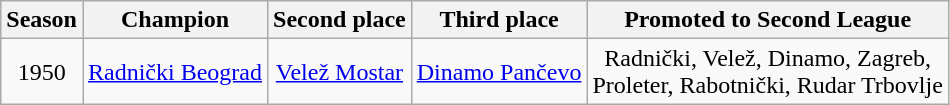<table class="wikitable sortable" style="text-align:center">
<tr>
<th>Season</th>
<th>Champion</th>
<th>Second place</th>
<th>Third place</th>
<th>Promoted to Second League</th>
</tr>
<tr>
<td>1950</td>
<td><a href='#'>Radnički Beograd</a></td>
<td><a href='#'>Velež Mostar</a></td>
<td><a href='#'>Dinamo Pančevo</a></td>
<td>Radnički, Velež, Dinamo, Zagreb,<br>Proleter, Rabotnički, Rudar Trbovlje</td>
</tr>
</table>
